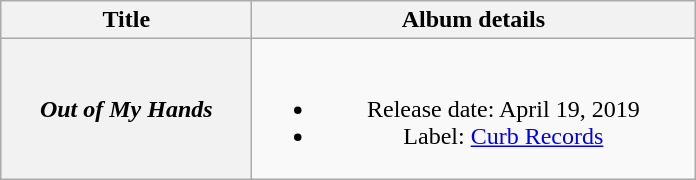<table class="wikitable plainrowheaders" style="text-align:center;">
<tr>
<th style="width:10em;">Title</th>
<th style="width:18em;">Album details</th>
</tr>
<tr>
<th scope="row"><em>Out of My Hands</em></th>
<td><br><ul><li>Release date: April 19, 2019</li><li>Label: <a href='#'>Curb Records</a></li></ul></td>
</tr>
</table>
